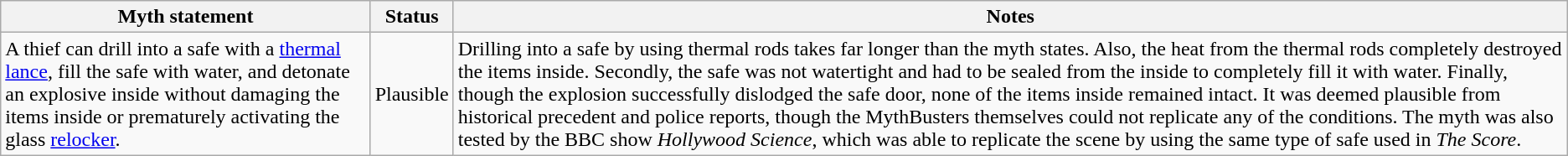<table class="wikitable plainrowheaders">
<tr>
<th>Myth statement</th>
<th>Status</th>
<th>Notes</th>
</tr>
<tr>
<td>A thief can drill into a safe with a <a href='#'>thermal lance</a>, fill the safe with water, and detonate an explosive inside without damaging the items inside or prematurely activating the glass <a href='#'>relocker</a>.</td>
<td><span>Plausible</span></td>
<td>Drilling into a safe by using thermal rods takes far longer than the myth states. Also, the heat from the thermal rods completely destroyed the items inside. Secondly, the safe was not watertight and had to be sealed from the inside to completely fill it with water. Finally, though the explosion successfully dislodged the safe door, none of the items inside remained intact. It was deemed plausible from historical precedent and police reports, though the MythBusters themselves could not replicate any of the conditions. The myth was also tested by the BBC show <em>Hollywood Science</em>, which was able to replicate the scene by using the same type of safe used in <em>The Score</em>.</td>
</tr>
</table>
